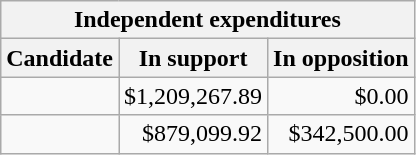<table class="wikitable sortable">
<tr>
<th colspan=5>Independent expenditures</th>
</tr>
<tr style="text-align:center;">
<th>Candidate</th>
<th>In support</th>
<th>In opposition</th>
</tr>
<tr>
<td></td>
<td align=right>$1,209,267.89</td>
<td align=right>$0.00</td>
</tr>
<tr>
<td></td>
<td align=right>$879,099.92</td>
<td align=right>$342,500.00</td>
</tr>
</table>
